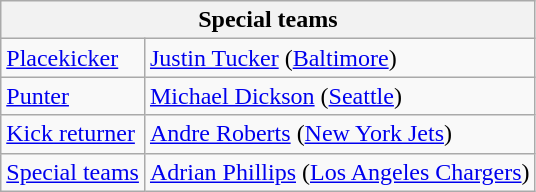<table class="wikitable">
<tr>
<th colspan="6">Special teams</th>
</tr>
<tr>
<td><a href='#'>Placekicker</a></td>
<td><a href='#'>Justin Tucker</a> (<a href='#'>Baltimore</a>)</td>
</tr>
<tr>
<td><a href='#'>Punter</a></td>
<td><a href='#'>Michael Dickson</a> (<a href='#'>Seattle</a>)</td>
</tr>
<tr>
<td><a href='#'>Kick returner</a></td>
<td><a href='#'>Andre Roberts</a> (<a href='#'>New York Jets</a>)</td>
</tr>
<tr>
<td><a href='#'>Special teams</a></td>
<td><a href='#'>Adrian Phillips</a> (<a href='#'>Los Angeles Chargers</a>)</td>
</tr>
</table>
